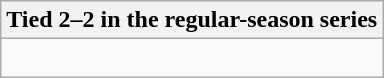<table class="wikitable collapsible collapsed">
<tr>
<th>Tied 2–2 in the regular-season series</th>
</tr>
<tr>
<td><br>


</td>
</tr>
</table>
